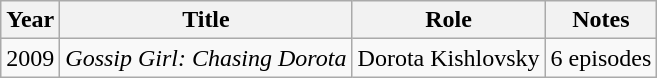<table class="wikitable sortable">
<tr>
<th>Year</th>
<th>Title</th>
<th>Role</th>
<th class="unsortable">Notes</th>
</tr>
<tr>
<td>2009</td>
<td><em>Gossip Girl: Chasing Dorota</em></td>
<td>Dorota Kishlovsky</td>
<td>6 episodes</td>
</tr>
</table>
